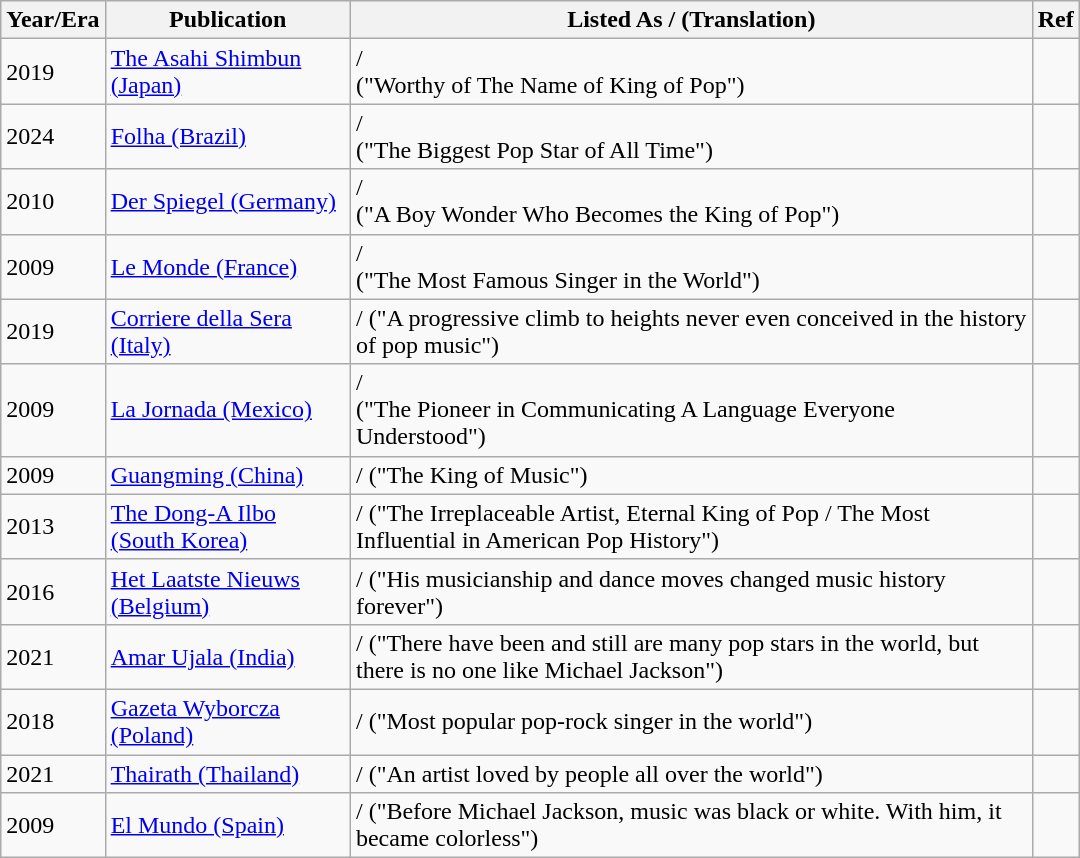<table class="wikitable" style="max-width:45em;">
<tr>
<th>Year/Era</th>
<th>Publication</th>
<th>Listed As / (Translation)</th>
<th>Ref</th>
</tr>
<tr>
<td>2019</td>
<td><a href='#'>The Asahi Shimbun (Japan)</a></td>
<td>/<br>("Worthy of The Name of King of Pop")</td>
<td></td>
</tr>
<tr>
<td>2024</td>
<td><a href='#'>Folha (Brazil)</a></td>
<td>/<br>("The Biggest Pop Star of All Time")</td>
<td></td>
</tr>
<tr>
<td>2010</td>
<td><a href='#'>Der Spiegel (Germany)</a></td>
<td>/<br>("A Boy Wonder Who Becomes the King of Pop")</td>
<td></td>
</tr>
<tr>
<td>2009</td>
<td><a href='#'>Le Monde (France)</a></td>
<td>/<br>("The Most Famous Singer in the World")</td>
<td></td>
</tr>
<tr>
<td>2019</td>
<td><a href='#'>Corriere della Sera (Italy)</a></td>
<td>/ ("A progressive climb to heights never even conceived in the history of pop music")</td>
<td></td>
</tr>
<tr>
<td>2009</td>
<td><a href='#'>La Jornada (Mexico)</a></td>
<td>/<br>("The Pioneer in Communicating A Language Everyone Understood")</td>
<td></td>
</tr>
<tr>
<td>2009</td>
<td><a href='#'>Guangming (China)</a></td>
<td>/ ("The King of Music")</td>
<td></td>
</tr>
<tr>
<td>2013</td>
<td><a href='#'>The Dong-A Ilbo (South Korea)</a></td>
<td>/ ("The Irreplaceable Artist, Eternal King of Pop / The Most Influential in American Pop History")</td>
<td></td>
</tr>
<tr>
<td>2016</td>
<td><a href='#'>Het Laatste Nieuws (Belgium)</a></td>
<td>/ ("His musicianship and dance moves changed music history forever")</td>
<td></td>
</tr>
<tr>
<td>2021</td>
<td><a href='#'>Amar Ujala (India)</a></td>
<td>/ ("There have been and still are many pop stars in the world, but there is no one like Michael Jackson")</td>
<td></td>
</tr>
<tr>
<td>2018</td>
<td><a href='#'>Gazeta Wyborcza (Poland)</a></td>
<td>/ ("Most popular pop-rock singer in the world")</td>
<td></td>
</tr>
<tr>
<td>2021</td>
<td><a href='#'>Thairath (Thailand)</a></td>
<td>/ ("An artist loved by people all over the world")</td>
<td></td>
</tr>
<tr>
<td>2009</td>
<td><a href='#'>El Mundo (Spain)</a></td>
<td>/ ("Before Michael Jackson, music was black or white. With him, it became colorless")</td>
<td></td>
</tr>
</table>
